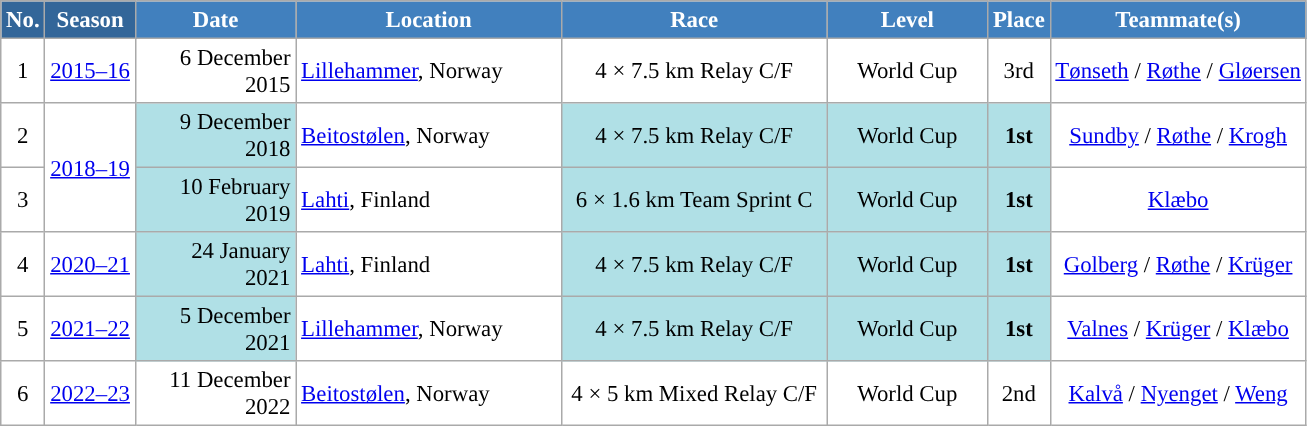<table class="wikitable sortable" style="font-size:95%; text-align:center; border:grey solid 1px; border-collapse:collapse; background:#ffffff;">
<tr style="background:#efefef;">
<th style="background-color:#369; color:white;">No.</th>
<th style="background-color:#369; color:white;">Season</th>
<th style="background-color:#4180be; color:white; width:100px;">Date</th>
<th style="background-color:#4180be; color:white; width:170px;">Location</th>
<th style="background-color:#4180be; color:white; width:170px;">Race</th>
<th style="background-color:#4180be; color:white; width:100px;">Level</th>
<th style="background-color:#4180be; color:white;">Place</th>
<th style="background-color:#4180be; color:white;">Teammate(s)</th>
</tr>
<tr>
<td align=center>1</td>
<td align=center><a href='#'>2015–16</a></td>
<td align=right>6 December 2015</td>
<td align=left> <a href='#'>Lillehammer</a>, Norway</td>
<td>4 × 7.5 km Relay C/F</td>
<td>World Cup</td>
<td>3rd</td>
<td><a href='#'>Tønseth</a> / <a href='#'>Røthe</a> / <a href='#'>Gløersen</a></td>
</tr>
<tr>
<td align=center>2</td>
<td rowspan=2 align=center><a href='#'>2018–19</a></td>
<td bgcolor="#BOEOE6" align=right>9 December 2018</td>
<td align=left> <a href='#'>Beitostølen</a>, Norway</td>
<td bgcolor="#BOEOE6">4 × 7.5 km Relay C/F</td>
<td bgcolor="#BOEOE6">World Cup</td>
<td bgcolor="#BOEOE6"><strong>1st</strong></td>
<td><a href='#'>Sundby</a> / <a href='#'>Røthe</a> / <a href='#'>Krogh</a></td>
</tr>
<tr>
<td align=center>3</td>
<td bgcolor="#BOEOE6" align=right>10 February 2019</td>
<td align=left> <a href='#'>Lahti</a>, Finland</td>
<td bgcolor="#BOEOE6">6 × 1.6 km Team Sprint C</td>
<td bgcolor="#BOEOE6">World Cup</td>
<td bgcolor="#BOEOE6"><strong>1st</strong></td>
<td><a href='#'>Klæbo</a></td>
</tr>
<tr>
<td align=center>4</td>
<td align=center><a href='#'>2020–21</a></td>
<td bgcolor="#BOEOE6" align=right>24 January 2021</td>
<td align=left> <a href='#'>Lahti</a>, Finland</td>
<td bgcolor="#BOEOE6">4 × 7.5 km Relay C/F</td>
<td bgcolor="#BOEOE6">World Cup</td>
<td bgcolor="#BOEOE6"><strong>1st</strong></td>
<td><a href='#'>Golberg</a> / <a href='#'>Røthe</a> / <a href='#'>Krüger</a></td>
</tr>
<tr>
<td align=center>5</td>
<td align=center><a href='#'>2021–22</a></td>
<td bgcolor="#BOEOE6" align=right>5 December 2021</td>
<td align=left> <a href='#'>Lillehammer</a>, Norway</td>
<td bgcolor="#BOEOE6">4 × 7.5 km Relay C/F</td>
<td bgcolor="#BOEOE6">World Cup</td>
<td bgcolor="#BOEOE6"><strong>1st</strong></td>
<td><a href='#'>Valnes</a> / <a href='#'>Krüger</a> / <a href='#'>Klæbo</a></td>
</tr>
<tr>
<td align=center>6</td>
<td align=center><a href='#'>2022–23</a></td>
<td align=right>11 December 2022</td>
<td align=left> <a href='#'>Beitostølen</a>, Norway</td>
<td>4 × 5 km Mixed Relay C/F</td>
<td>World Cup</td>
<td>2nd</td>
<td><a href='#'>Kalvå</a> / <a href='#'>Nyenget</a> / <a href='#'>Weng</a></td>
</tr>
</table>
